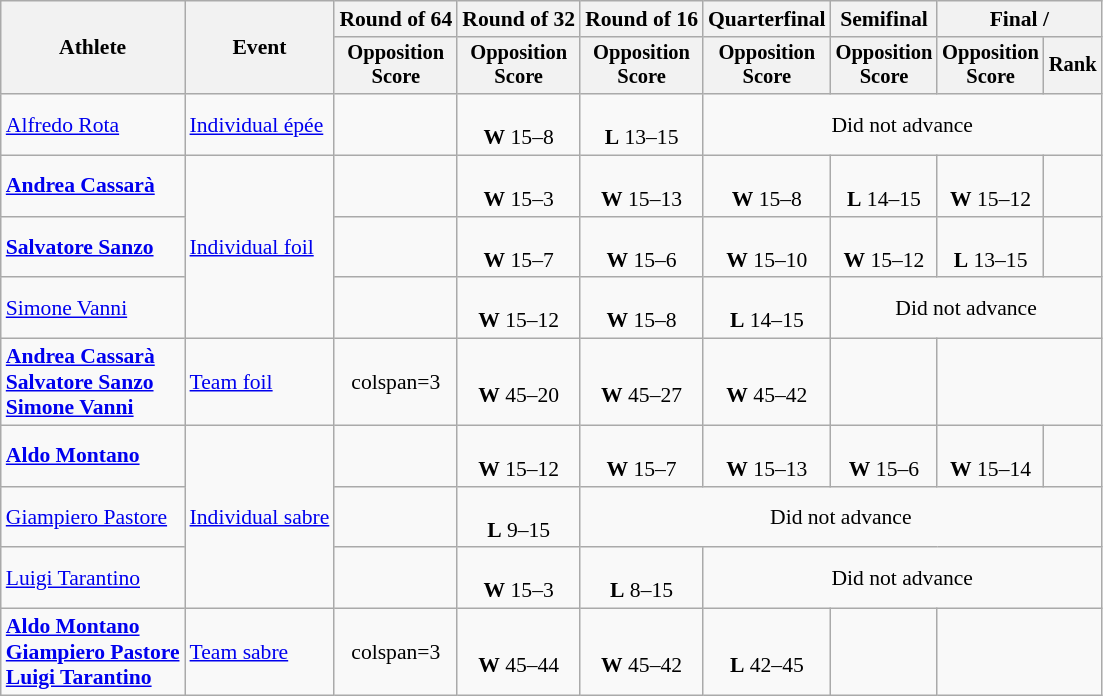<table class="wikitable" style="font-size:90%">
<tr>
<th rowspan="2">Athlete</th>
<th rowspan="2">Event</th>
<th>Round of 64</th>
<th>Round of 32</th>
<th>Round of 16</th>
<th>Quarterfinal</th>
<th>Semifinal</th>
<th colspan=2>Final / </th>
</tr>
<tr style="font-size:95%">
<th>Opposition <br> Score</th>
<th>Opposition <br> Score</th>
<th>Opposition <br> Score</th>
<th>Opposition <br> Score</th>
<th>Opposition <br> Score</th>
<th>Opposition <br> Score</th>
<th>Rank</th>
</tr>
<tr align=center>
<td align=left><a href='#'>Alfredo Rota</a></td>
<td align=left><a href='#'>Individual épée</a></td>
<td></td>
<td><br><strong>W</strong> 15–8</td>
<td><br><strong>L</strong> 13–15</td>
<td colspan=4>Did not advance</td>
</tr>
<tr align=center>
<td align=left><strong><a href='#'>Andrea Cassarà</a></strong></td>
<td align=left rowspan=3><a href='#'>Individual foil</a></td>
<td></td>
<td><br><strong>W</strong> 15–3</td>
<td><br><strong>W</strong> 15–13</td>
<td><br><strong>W</strong> 15–8</td>
<td><br><strong>L</strong> 14–15</td>
<td><br><strong>W</strong> 15–12</td>
<td></td>
</tr>
<tr align=center>
<td align=left><strong><a href='#'>Salvatore Sanzo</a></strong></td>
<td></td>
<td><br><strong>W</strong> 15–7</td>
<td><br><strong>W</strong> 15–6</td>
<td><br><strong>W</strong> 15–10</td>
<td><br><strong>W</strong> 15–12</td>
<td><br><strong>L</strong> 13–15</td>
<td></td>
</tr>
<tr align=center>
<td align=left><a href='#'>Simone Vanni</a></td>
<td></td>
<td><br><strong>W</strong> 15–12</td>
<td><br><strong>W</strong> 15–8</td>
<td><br><strong>L</strong> 14–15</td>
<td colspan=3>Did not advance</td>
</tr>
<tr align=center>
<td align=left><strong><a href='#'>Andrea Cassarà</a><br><a href='#'>Salvatore Sanzo</a><br><a href='#'>Simone Vanni</a></strong></td>
<td align=left><a href='#'>Team foil</a></td>
<td>colspan=3 </td>
<td><br><strong>W</strong> 45–20</td>
<td><br><strong>W</strong> 45–27</td>
<td><br><strong>W</strong> 45–42</td>
<td></td>
</tr>
<tr align=center>
<td align=left><strong><a href='#'>Aldo Montano</a></strong></td>
<td align=left rowspan=3><a href='#'>Individual sabre</a></td>
<td></td>
<td><br><strong>W</strong> 15–12</td>
<td><br><strong>W</strong> 15–7</td>
<td><br><strong>W</strong> 15–13</td>
<td><br><strong>W</strong> 15–6</td>
<td><br><strong>W</strong> 15–14</td>
<td></td>
</tr>
<tr align=center>
<td align=left><a href='#'>Giampiero Pastore</a></td>
<td></td>
<td><br><strong>L</strong> 9–15</td>
<td colspan=5>Did not advance</td>
</tr>
<tr align=center>
<td align=left><a href='#'>Luigi Tarantino</a></td>
<td></td>
<td><br><strong>W</strong> 15–3</td>
<td><br><strong>L</strong> 8–15</td>
<td colspan=4>Did not advance</td>
</tr>
<tr align=center>
<td align=left><strong><a href='#'>Aldo Montano</a><br><a href='#'>Giampiero Pastore</a><br><a href='#'>Luigi Tarantino</a></strong></td>
<td align=left><a href='#'>Team sabre</a></td>
<td>colspan=3 </td>
<td><br><strong>W</strong> 45–44</td>
<td><br><strong>W</strong> 45–42</td>
<td><br><strong>L</strong> 42–45</td>
<td></td>
</tr>
</table>
